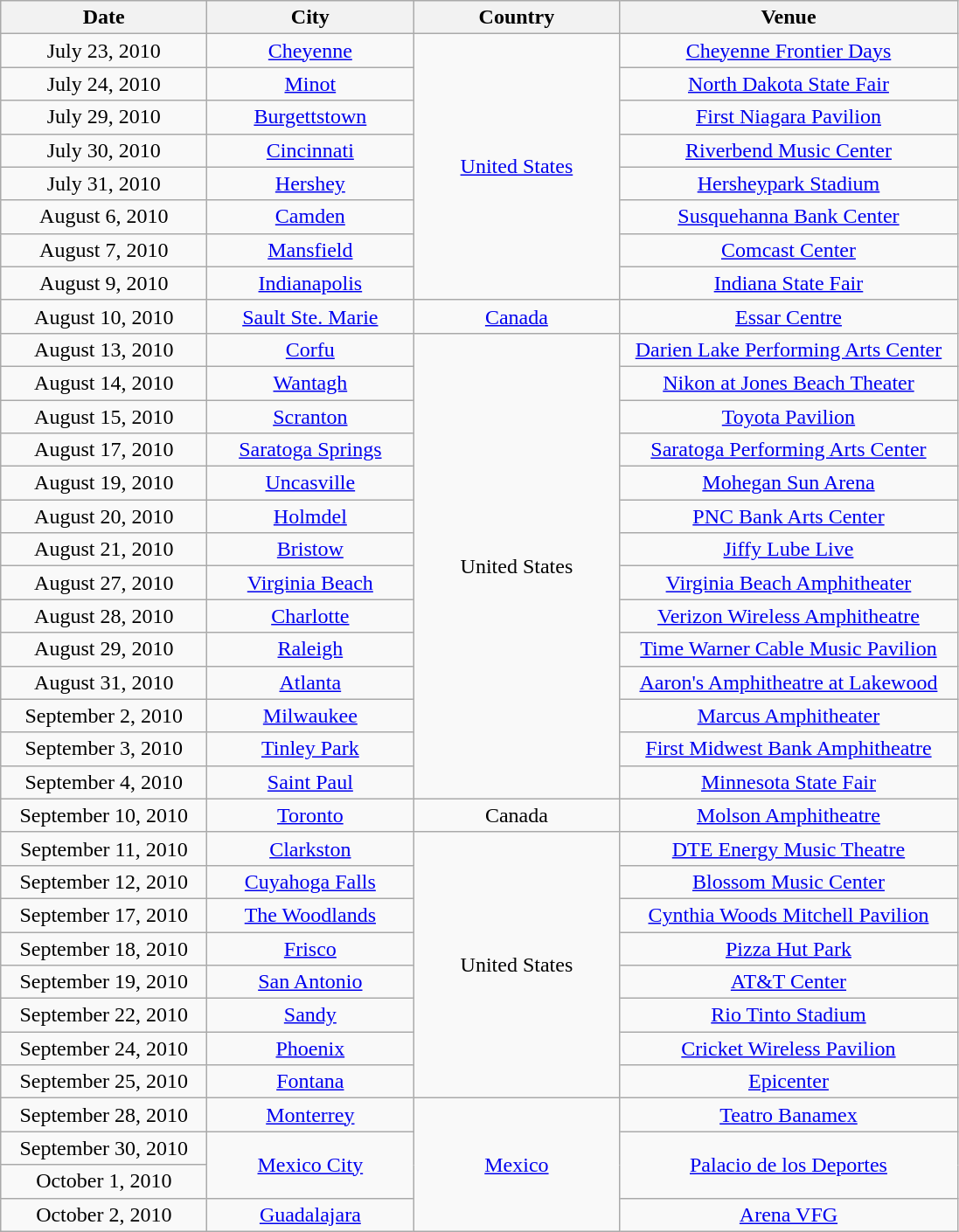<table class="wikitable" style="text-align:center;">
<tr>
<th style="width:150px;">Date</th>
<th style="width:150px;">City</th>
<th style="width:150px;">Country</th>
<th style="width:250px;">Venue</th>
</tr>
<tr>
<td>July 23, 2010</td>
<td><a href='#'>Cheyenne</a></td>
<td rowspan="8"><a href='#'>United States</a></td>
<td><a href='#'>Cheyenne Frontier Days</a></td>
</tr>
<tr>
<td>July 24, 2010</td>
<td><a href='#'>Minot</a></td>
<td><a href='#'>North Dakota State Fair</a></td>
</tr>
<tr>
<td>July 29, 2010</td>
<td><a href='#'>Burgettstown</a></td>
<td><a href='#'>First Niagara Pavilion</a></td>
</tr>
<tr>
<td>July 30, 2010</td>
<td><a href='#'>Cincinnati</a></td>
<td><a href='#'>Riverbend Music Center</a></td>
</tr>
<tr>
<td>July 31, 2010</td>
<td><a href='#'>Hershey</a></td>
<td><a href='#'>Hersheypark Stadium</a></td>
</tr>
<tr>
<td>August 6, 2010</td>
<td><a href='#'>Camden</a></td>
<td><a href='#'>Susquehanna Bank Center</a></td>
</tr>
<tr>
<td>August 7, 2010</td>
<td><a href='#'>Mansfield</a></td>
<td><a href='#'>Comcast Center</a></td>
</tr>
<tr>
<td>August 9, 2010</td>
<td><a href='#'>Indianapolis</a></td>
<td><a href='#'>Indiana State Fair</a></td>
</tr>
<tr>
<td>August 10, 2010</td>
<td><a href='#'>Sault Ste. Marie</a></td>
<td><a href='#'>Canada</a></td>
<td><a href='#'>Essar Centre</a></td>
</tr>
<tr>
<td>August 13, 2010</td>
<td><a href='#'>Corfu</a></td>
<td rowspan="14">United States</td>
<td><a href='#'>Darien Lake Performing Arts Center</a></td>
</tr>
<tr>
<td>August 14, 2010</td>
<td><a href='#'>Wantagh</a></td>
<td><a href='#'>Nikon at Jones Beach Theater</a></td>
</tr>
<tr>
<td>August 15, 2010</td>
<td><a href='#'>Scranton</a></td>
<td><a href='#'>Toyota Pavilion</a></td>
</tr>
<tr>
<td>August 17, 2010</td>
<td><a href='#'>Saratoga Springs</a></td>
<td><a href='#'>Saratoga Performing Arts Center</a></td>
</tr>
<tr>
<td>August 19, 2010</td>
<td><a href='#'>Uncasville</a></td>
<td><a href='#'>Mohegan Sun Arena</a></td>
</tr>
<tr>
<td>August 20, 2010</td>
<td><a href='#'>Holmdel</a></td>
<td><a href='#'>PNC Bank Arts Center</a></td>
</tr>
<tr>
<td>August 21, 2010</td>
<td><a href='#'>Bristow</a></td>
<td><a href='#'>Jiffy Lube Live</a></td>
</tr>
<tr>
<td>August 27, 2010</td>
<td><a href='#'>Virginia Beach</a></td>
<td><a href='#'>Virginia Beach Amphitheater</a></td>
</tr>
<tr>
<td>August 28, 2010</td>
<td><a href='#'>Charlotte</a></td>
<td><a href='#'>Verizon Wireless Amphitheatre</a></td>
</tr>
<tr>
<td>August 29, 2010</td>
<td><a href='#'>Raleigh</a></td>
<td><a href='#'>Time Warner Cable Music Pavilion</a></td>
</tr>
<tr>
<td>August 31, 2010</td>
<td><a href='#'>Atlanta</a></td>
<td><a href='#'>Aaron's Amphitheatre at Lakewood</a></td>
</tr>
<tr>
<td>September 2, 2010</td>
<td><a href='#'>Milwaukee</a></td>
<td><a href='#'>Marcus Amphitheater</a></td>
</tr>
<tr>
<td>September 3, 2010</td>
<td><a href='#'>Tinley Park</a></td>
<td><a href='#'>First Midwest Bank Amphitheatre</a></td>
</tr>
<tr>
<td>September 4, 2010</td>
<td><a href='#'>Saint Paul</a></td>
<td><a href='#'>Minnesota State Fair</a></td>
</tr>
<tr>
<td>September 10, 2010</td>
<td><a href='#'>Toronto</a></td>
<td>Canada</td>
<td><a href='#'>Molson Amphitheatre</a></td>
</tr>
<tr>
<td>September 11, 2010</td>
<td><a href='#'>Clarkston</a></td>
<td rowspan="8">United States</td>
<td><a href='#'>DTE Energy Music Theatre</a></td>
</tr>
<tr>
<td>September 12, 2010</td>
<td><a href='#'>Cuyahoga Falls</a></td>
<td><a href='#'>Blossom Music Center</a></td>
</tr>
<tr>
<td>September 17, 2010</td>
<td><a href='#'>The Woodlands</a></td>
<td><a href='#'>Cynthia Woods Mitchell Pavilion</a></td>
</tr>
<tr>
<td>September 18, 2010</td>
<td><a href='#'>Frisco</a></td>
<td><a href='#'>Pizza Hut Park</a></td>
</tr>
<tr>
<td>September 19, 2010</td>
<td><a href='#'>San Antonio</a></td>
<td><a href='#'>AT&T Center</a></td>
</tr>
<tr>
<td>September 22, 2010</td>
<td><a href='#'>Sandy</a></td>
<td><a href='#'>Rio Tinto Stadium</a></td>
</tr>
<tr>
<td>September 24, 2010</td>
<td><a href='#'>Phoenix</a></td>
<td><a href='#'>Cricket Wireless Pavilion</a></td>
</tr>
<tr>
<td>September 25, 2010</td>
<td><a href='#'>Fontana</a></td>
<td><a href='#'>Epicenter</a></td>
</tr>
<tr>
<td>September 28, 2010</td>
<td><a href='#'>Monterrey</a></td>
<td rowspan="4"><a href='#'>Mexico</a></td>
<td><a href='#'>Teatro Banamex</a></td>
</tr>
<tr>
<td>September 30, 2010</td>
<td rowspan="2"><a href='#'>Mexico City</a></td>
<td rowspan="2"><a href='#'>Palacio de los Deportes</a></td>
</tr>
<tr>
<td>October 1, 2010</td>
</tr>
<tr>
<td>October 2, 2010</td>
<td><a href='#'>Guadalajara</a></td>
<td><a href='#'>Arena VFG</a></td>
</tr>
</table>
